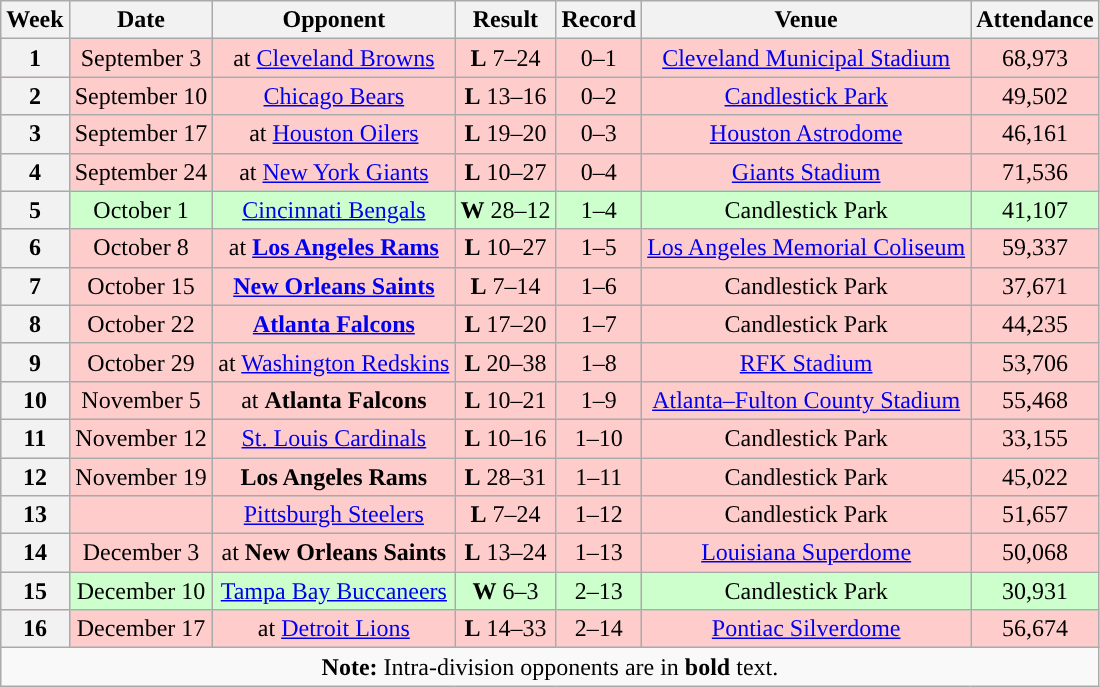<table class="wikitable" style="text-align:center;">
<tr>
<th>Week</th>
<th>Date</th>
<th>Opponent</th>
<th>Result</th>
<th>Record</th>
<th>Venue</th>
<th>Attendance</th>
</tr>
<tr style="background:#fcc">
<th>1</th>
<td>September 3</td>
<td>at <a href='#'>Cleveland Browns</a></td>
<td><strong>L</strong> 7–24</td>
<td>0–1</td>
<td><a href='#'>Cleveland Municipal Stadium</a></td>
<td>68,973</td>
</tr>
<tr style="background:#fcc">
<th>2</th>
<td>September 10</td>
<td><a href='#'>Chicago Bears</a></td>
<td><strong>L</strong> 13–16</td>
<td>0–2</td>
<td><a href='#'>Candlestick Park</a></td>
<td>49,502</td>
</tr>
<tr style="background:#fcc">
<th>3</th>
<td>September 17</td>
<td>at <a href='#'>Houston Oilers</a></td>
<td><strong>L</strong> 19–20</td>
<td>0–3</td>
<td><a href='#'>Houston Astrodome</a></td>
<td>46,161</td>
</tr>
<tr style="background:#fcc">
<th>4</th>
<td>September 24</td>
<td>at <a href='#'>New York Giants</a></td>
<td><strong>L</strong> 10–27</td>
<td>0–4</td>
<td><a href='#'>Giants Stadium</a></td>
<td>71,536</td>
</tr>
<tr style="background:#cfc">
<th>5</th>
<td>October 1</td>
<td><a href='#'>Cincinnati Bengals</a></td>
<td><strong>W</strong> 28–12</td>
<td>1–4</td>
<td>Candlestick Park</td>
<td>41,107</td>
</tr>
<tr style="background:#fcc">
<th>6</th>
<td>October 8</td>
<td>at <strong><a href='#'>Los Angeles Rams</a></strong></td>
<td><strong>L</strong> 10–27</td>
<td>1–5</td>
<td><a href='#'>Los Angeles Memorial Coliseum</a></td>
<td>59,337</td>
</tr>
<tr style="background:#fcc">
<th>7</th>
<td>October 15</td>
<td><strong><a href='#'>New Orleans Saints</a></strong></td>
<td><strong>L</strong> 7–14</td>
<td>1–6</td>
<td>Candlestick Park</td>
<td>37,671</td>
</tr>
<tr style="background:#fcc">
<th>8</th>
<td>October 22</td>
<td><strong><a href='#'>Atlanta Falcons</a></strong></td>
<td><strong>L</strong> 17–20</td>
<td>1–7</td>
<td>Candlestick Park</td>
<td>44,235</td>
</tr>
<tr style="background:#fcc">
<th>9</th>
<td>October 29</td>
<td>at <a href='#'>Washington Redskins</a></td>
<td><strong>L</strong> 20–38</td>
<td>1–8</td>
<td><a href='#'>RFK Stadium</a></td>
<td>53,706</td>
</tr>
<tr style="background:#fcc">
<th>10</th>
<td>November 5</td>
<td>at <strong>Atlanta Falcons</strong></td>
<td><strong>L</strong> 10–21</td>
<td>1–9</td>
<td><a href='#'>Atlanta–Fulton County Stadium</a></td>
<td>55,468</td>
</tr>
<tr style="background:#fcc">
<th>11</th>
<td>November 12</td>
<td><a href='#'>St. Louis Cardinals</a></td>
<td><strong>L</strong> 10–16</td>
<td>1–10</td>
<td>Candlestick Park</td>
<td>33,155</td>
</tr>
<tr style="background:#fcc">
<th>12</th>
<td>November 19</td>
<td><strong>Los Angeles Rams</strong></td>
<td><strong>L</strong> 28–31</td>
<td>1–11</td>
<td>Candlestick Park</td>
<td>45,022</td>
</tr>
<tr style="background:#fcc">
<th>13</th>
<td></td>
<td><a href='#'>Pittsburgh Steelers</a></td>
<td><strong>L</strong> 7–24</td>
<td>1–12</td>
<td>Candlestick Park</td>
<td>51,657</td>
</tr>
<tr style="background:#fcc">
<th>14</th>
<td>December 3</td>
<td>at <strong>New Orleans Saints</strong></td>
<td><strong>L</strong> 13–24</td>
<td>1–13</td>
<td><a href='#'>Louisiana Superdome</a></td>
<td>50,068</td>
</tr>
<tr style="background:#cfc">
<th>15</th>
<td>December 10</td>
<td><a href='#'>Tampa Bay Buccaneers</a></td>
<td><strong>W</strong> 6–3</td>
<td>2–13</td>
<td>Candlestick Park</td>
<td>30,931</td>
</tr>
<tr style="background:#fcc">
<th>16</th>
<td>December 17</td>
<td>at <a href='#'>Detroit Lions</a></td>
<td><strong>L</strong> 14–33</td>
<td>2–14</td>
<td><a href='#'>Pontiac Silverdome</a></td>
<td>56,674</td>
</tr>
<tr>
<td colspan="8"><strong>Note:</strong> Intra-division opponents are in <strong>bold</strong> text.</td>
</tr>
</table>
